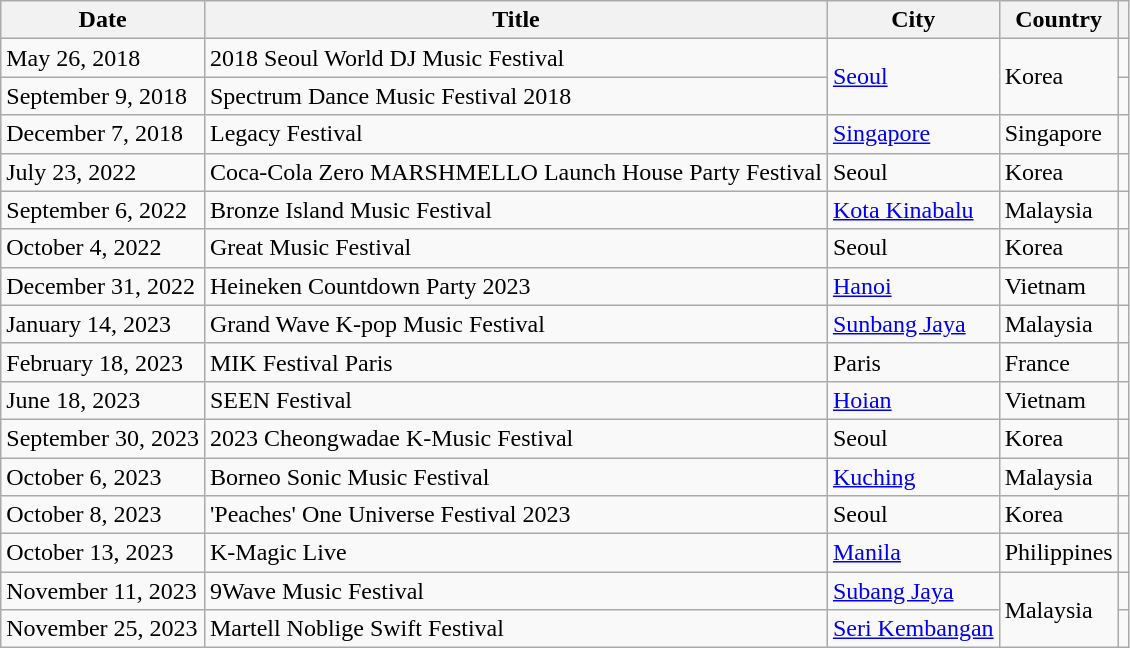<table class="wikitable">
<tr>
<th>Date</th>
<th scope="col">Title</th>
<th>City</th>
<th>Country</th>
<th scope="col" class="unsortable"></th>
</tr>
<tr>
<td>May 26, 2018</td>
<td>2018 Seoul World DJ Music Festival</td>
<td rowspan="2"><a href='#'>Seoul</a></td>
<td rowspan="2">Korea</td>
<td></td>
</tr>
<tr>
<td>September 9, 2018</td>
<td>Spectrum Dance Music Festival 2018</td>
<td></td>
</tr>
<tr>
<td>December 7, 2018</td>
<td>Legacy Festival</td>
<td><a href='#'>Singapore</a></td>
<td>Singapore</td>
<td></td>
</tr>
<tr>
<td>July 23, 2022</td>
<td>Coca-Cola Zero MARSHMELLO Launch House Party Festival</td>
<td>Seoul</td>
<td>Korea</td>
<td></td>
</tr>
<tr>
<td>September 6, 2022</td>
<td>Bronze Island Music Festival</td>
<td><a href='#'>Kota Kinabalu</a></td>
<td>Malaysia</td>
<td></td>
</tr>
<tr>
<td>October 4, 2022</td>
<td>Great Music Festival</td>
<td>Seoul</td>
<td>Korea</td>
<td></td>
</tr>
<tr>
<td>December 31, 2022</td>
<td>Heineken Countdown Party 2023</td>
<td><a href='#'>Hanoi</a></td>
<td>Vietnam</td>
<td></td>
</tr>
<tr>
<td>January 14, 2023</td>
<td>Grand Wave K-pop Music Festival</td>
<td><a href='#'>Sunbang Jaya</a></td>
<td>Malaysia</td>
<td></td>
</tr>
<tr>
<td>February 18, 2023</td>
<td>MIK Festival Paris</td>
<td>Paris</td>
<td>France</td>
<td></td>
</tr>
<tr>
<td>June 18, 2023</td>
<td>SEEN Festival</td>
<td><a href='#'>Hoian</a></td>
<td>Vietnam</td>
<td></td>
</tr>
<tr>
<td>September 30, 2023</td>
<td>2023 Cheongwadae K-Music Festival</td>
<td>Seoul</td>
<td>Korea</td>
<td></td>
</tr>
<tr>
<td>October 6, 2023</td>
<td>Borneo Sonic Music Festival</td>
<td><a href='#'>Kuching</a></td>
<td>Malaysia</td>
<td></td>
</tr>
<tr>
<td>October 8, 2023</td>
<td>'Peaches' One Universe Festival 2023</td>
<td>Seoul</td>
<td>Korea</td>
<td></td>
</tr>
<tr>
<td>October 13, 2023</td>
<td>K-Magic Live</td>
<td><a href='#'>Manila</a></td>
<td>Philippines</td>
<td></td>
</tr>
<tr>
<td>November 11, 2023</td>
<td>9Wave Music Festival</td>
<td><a href='#'>Subang Jaya</a></td>
<td rowspan="2">Malaysia</td>
<td></td>
</tr>
<tr>
<td>November 25, 2023</td>
<td>Martell Noblige Swift Festival</td>
<td><a href='#'>Seri Kembangan</a></td>
<td></td>
</tr>
</table>
